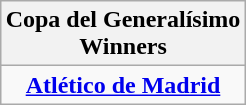<table class="wikitable" style="text-align: center; margin: 0 auto;">
<tr>
<th>Copa del Generalísimo<br>Winners</th>
</tr>
<tr>
<td><strong><a href='#'>Atlético de Madrid</a></strong></td>
</tr>
</table>
